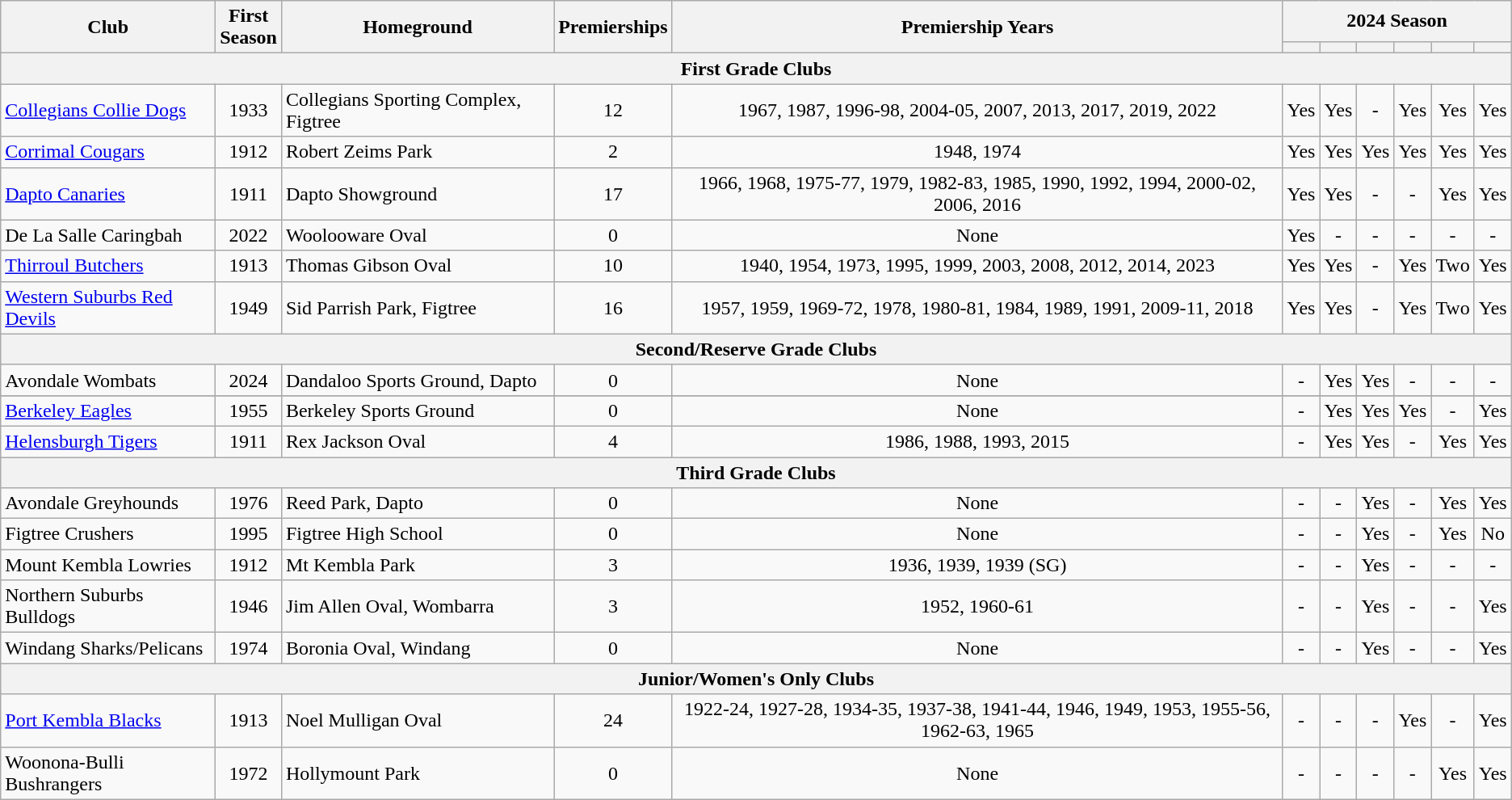<table class="wikitable" style="text-align:center;">
<tr>
<th rowspan=2>Club</th>
<th rowspan=2>First<br>Season</th>
<th rowspan=2>Homeground</th>
<th rowspan="2">Premierships</th>
<th rowspan="2">Premiership Years</th>
<th colspan="6">2024 Season</th>
</tr>
<tr>
<th></th>
<th></th>
<th></th>
<th></th>
<th></th>
<th></th>
</tr>
<tr>
<th colspan="11" align="center">First Grade Clubs</th>
</tr>
<tr>
<td align=left> <a href='#'>Collegians Collie Dogs</a></td>
<td>1933</td>
<td align=left>Collegians Sporting Complex, Figtree</td>
<td>12</td>
<td>1967, 1987, 1996-98, 2004-05, 2007, 2013, 2017, 2019, 2022</td>
<td>Yes</td>
<td>Yes</td>
<td>-</td>
<td>Yes</td>
<td>Yes</td>
<td>Yes</td>
</tr>
<tr>
<td align=left> <a href='#'>Corrimal Cougars</a></td>
<td>1912</td>
<td align=left>Robert Zeims Park</td>
<td>2</td>
<td>1948, 1974</td>
<td>Yes</td>
<td>Yes</td>
<td>Yes</td>
<td>Yes</td>
<td>Yes</td>
<td>Yes</td>
</tr>
<tr>
<td align=left> <a href='#'>Dapto Canaries</a></td>
<td>1911</td>
<td align=left>Dapto Showground</td>
<td>17</td>
<td>1966, 1968, 1975-77, 1979, 1982-83, 1985, 1990, 1992, 1994, 2000-02, 2006, 2016</td>
<td>Yes</td>
<td>Yes</td>
<td>-</td>
<td>-</td>
<td>Yes</td>
<td>Yes</td>
</tr>
<tr>
<td align=left> De La Salle Caringbah</td>
<td>2022</td>
<td align="left">Woolooware Oval</td>
<td>0</td>
<td>None</td>
<td>Yes</td>
<td>-</td>
<td>-</td>
<td>-</td>
<td>-</td>
<td>-</td>
</tr>
<tr>
<td align=left> <a href='#'>Thirroul Butchers</a></td>
<td>1913</td>
<td align=left>Thomas Gibson Oval</td>
<td>10</td>
<td>1940, 1954, 1973, 1995, 1999, 2003, 2008, 2012, 2014, 2023</td>
<td>Yes</td>
<td>Yes</td>
<td>-</td>
<td>Yes</td>
<td>Two</td>
<td>Yes</td>
</tr>
<tr>
<td align=left> <a href='#'>Western Suburbs Red Devils</a></td>
<td>1949</td>
<td align=left>Sid Parrish Park, Figtree</td>
<td>16</td>
<td>1957, 1959, 1969-72, 1978, 1980-81, 1984, 1989, 1991, 2009-11, 2018</td>
<td>Yes</td>
<td>Yes</td>
<td>-</td>
<td>Yes</td>
<td>Two</td>
<td>Yes</td>
</tr>
<tr>
<th colspan="11" align="center">Second/Reserve Grade Clubs</th>
</tr>
<tr>
<td align=left> Avondale Wombats</td>
<td>2024</td>
<td align=left>Dandaloo Sports Ground, Dapto</td>
<td>0</td>
<td>None</td>
<td>-</td>
<td>Yes</td>
<td>Yes</td>
<td>-</td>
<td>-</td>
<td>-</td>
</tr>
<tr>
</tr>
<tr>
<td align=left> <a href='#'>Berkeley Eagles</a></td>
<td>1955</td>
<td align=left>Berkeley Sports Ground</td>
<td>0</td>
<td>None</td>
<td>-</td>
<td>Yes</td>
<td>Yes</td>
<td>Yes</td>
<td>-</td>
<td>Yes</td>
</tr>
<tr>
<td align="left"> <a href='#'>Helensburgh Tigers</a></td>
<td>1911</td>
<td align="left">Rex Jackson Oval</td>
<td>4</td>
<td>1986, 1988, 1993, 2015</td>
<td>-</td>
<td>Yes</td>
<td>Yes</td>
<td>-</td>
<td>Yes</td>
<td>Yes</td>
</tr>
<tr>
<th colspan="11" align="center">Third Grade Clubs</th>
</tr>
<tr>
<td align=left> Avondale Greyhounds</td>
<td>1976</td>
<td align=left>Reed Park, Dapto</td>
<td>0</td>
<td>None</td>
<td>-</td>
<td>-</td>
<td>Yes</td>
<td>-</td>
<td>Yes</td>
<td>Yes</td>
</tr>
<tr>
<td align=left> Figtree Crushers</td>
<td>1995</td>
<td align=left>Figtree High School</td>
<td>0</td>
<td>None</td>
<td>-</td>
<td>-</td>
<td>Yes</td>
<td>-</td>
<td>Yes</td>
<td>No</td>
</tr>
<tr>
<td align=left> Mount Kembla Lowries</td>
<td>1912</td>
<td align=left>Mt Kembla Park</td>
<td>3</td>
<td>1936, 1939, 1939 (SG)</td>
<td>-</td>
<td>-</td>
<td>Yes</td>
<td>-</td>
<td>-</td>
<td>-</td>
</tr>
<tr>
<td align=left> Northern Suburbs Bulldogs</td>
<td>1946</td>
<td align=left>Jim Allen Oval, Wombarra</td>
<td>3</td>
<td>1952, 1960-61</td>
<td>-</td>
<td>-</td>
<td>Yes</td>
<td>-</td>
<td>-</td>
<td>Yes</td>
</tr>
<tr>
<td align="left"> Windang Sharks/Pelicans</td>
<td>1974</td>
<td align="left">Boronia Oval, Windang</td>
<td>0</td>
<td>None</td>
<td>-</td>
<td>-</td>
<td>Yes</td>
<td>-</td>
<td>-</td>
<td>Yes</td>
</tr>
<tr>
<th colspan="11" align="center">Junior/Women's Only Clubs</th>
</tr>
<tr>
<td align=left> <a href='#'>Port Kembla Blacks</a></td>
<td>1913</td>
<td align=left>Noel Mulligan Oval</td>
<td>24</td>
<td>1922-24, 1927-28, 1934-35, 1937-38, 1941-44, 1946, 1949, 1953, 1955-56, 1962-63, 1965</td>
<td>-</td>
<td>-</td>
<td>-</td>
<td>Yes</td>
<td>-</td>
<td>Yes</td>
</tr>
<tr>
<td align=left> Woonona-Bulli Bushrangers</td>
<td>1972</td>
<td align=left>Hollymount Park</td>
<td>0</td>
<td>None</td>
<td>-</td>
<td>-</td>
<td>-</td>
<td>-</td>
<td>Yes</td>
<td>Yes</td>
</tr>
</table>
